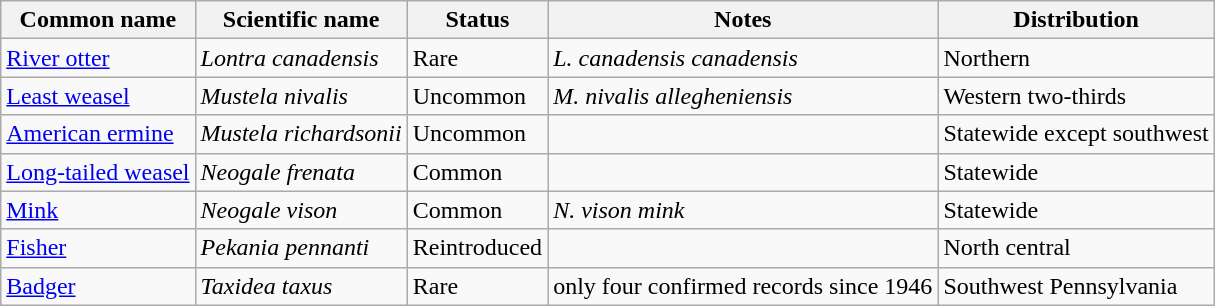<table class="wikitable">
<tr>
<th>Common name</th>
<th>Scientific name</th>
<th>Status</th>
<th>Notes</th>
<th>Distribution</th>
</tr>
<tr>
<td><a href='#'>River otter</a></td>
<td><em>Lontra canadensis</em></td>
<td>Rare</td>
<td><em>L. canadensis canadensis</em></td>
<td>Northern</td>
</tr>
<tr>
<td><a href='#'>Least weasel</a></td>
<td><em>Mustela nivalis</em></td>
<td>Uncommon</td>
<td><em>M. nivalis allegheniensis</em></td>
<td>Western two-thirds</td>
</tr>
<tr>
<td><a href='#'>American ermine</a></td>
<td><em>Mustela richardsonii</em></td>
<td>Uncommon</td>
<td></td>
<td>Statewide except southwest</td>
</tr>
<tr>
<td><a href='#'>Long-tailed weasel</a></td>
<td><em>Neogale frenata</em></td>
<td>Common</td>
<td></td>
<td>Statewide</td>
</tr>
<tr>
<td><a href='#'>Mink</a></td>
<td><em>Neogale vison</em></td>
<td>Common</td>
<td><em>N. vison mink</em></td>
<td>Statewide</td>
</tr>
<tr>
<td><a href='#'>Fisher</a></td>
<td><em>Pekania pennanti</em></td>
<td>Reintroduced</td>
<td></td>
<td>North central</td>
</tr>
<tr>
<td><a href='#'>Badger</a></td>
<td><em>Taxidea taxus</em></td>
<td>Rare</td>
<td>only four confirmed records since 1946</td>
<td>Southwest Pennsylvania</td>
</tr>
</table>
